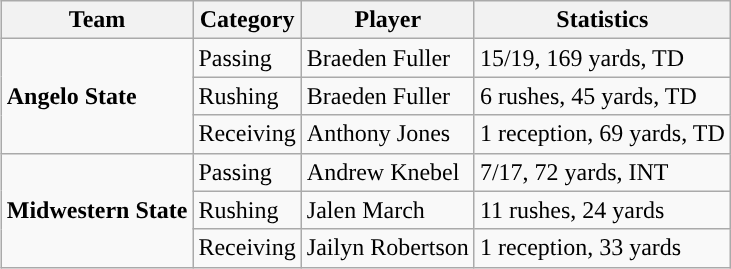<table class="wikitable" style="float: right;">
<tr>
<th>Team</th>
<th>Category</th>
<th>Player</th>
<th>Statistics</th>
</tr>
<tr>
<td rowspan=3><strong>Angelo State</strong></td>
<td>Passing</td>
<td>Braeden Fuller</td>
<td>15/19, 169 yards, TD</td>
</tr>
<tr>
<td>Rushing</td>
<td>Braeden Fuller</td>
<td>6 rushes, 45 yards, TD</td>
</tr>
<tr>
<td>Receiving</td>
<td>Anthony Jones</td>
<td>1 reception, 69 yards, TD</td>
</tr>
<tr>
<td rowspan=3><strong>Midwestern State</strong></td>
<td>Passing</td>
<td>Andrew Knebel</td>
<td>7/17, 72 yards, INT</td>
</tr>
<tr>
<td>Rushing</td>
<td>Jalen March</td>
<td>11 rushes, 24 yards</td>
</tr>
<tr>
<td>Receiving</td>
<td>Jailyn Robertson</td>
<td>1 reception, 33 yards</td>
</tr>
</table>
